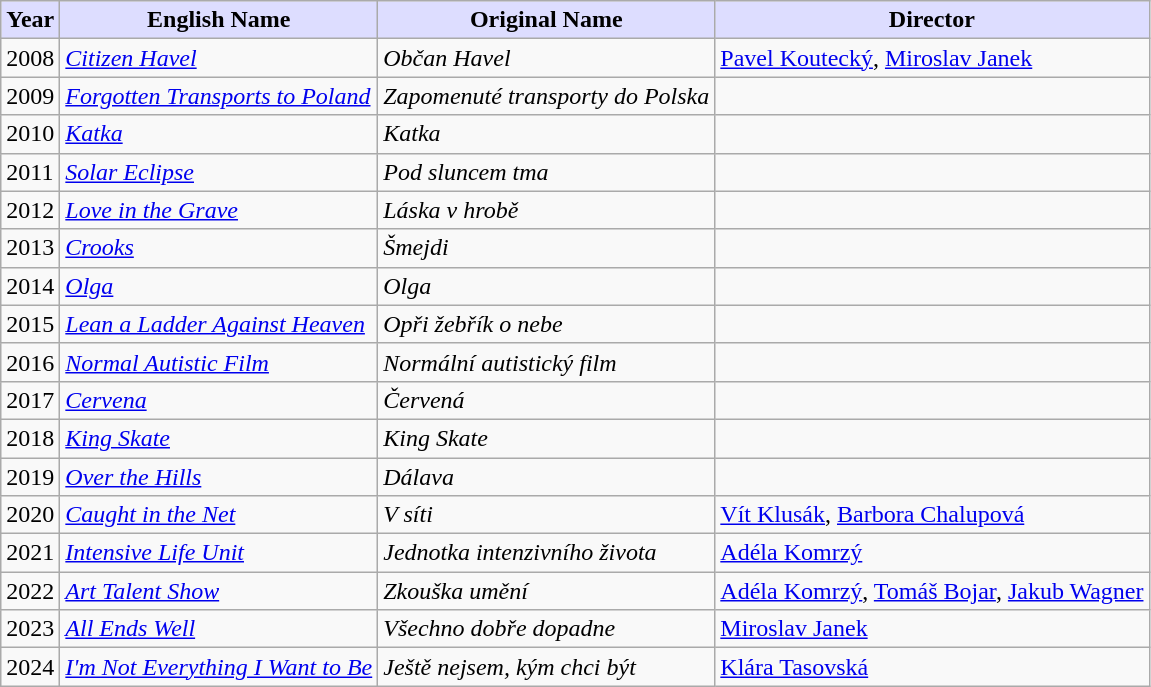<table class="wikitable sortable">
<tr>
<th style="background:#DDDDFF;">Year</th>
<th style="background:#DDDDFF;">English Name</th>
<th style="background:#DDDDFF;">Original Name</th>
<th style="background:#DDDDFF;">Director</th>
</tr>
<tr>
<td>2008</td>
<td><em><a href='#'>Citizen Havel</a></em></td>
<td><em>Občan Havel</em></td>
<td><a href='#'>Pavel Koutecký</a>, <a href='#'>Miroslav Janek</a></td>
</tr>
<tr>
<td>2009</td>
<td><em><a href='#'>Forgotten Transports to Poland</a></em></td>
<td><em>Zapomenuté transporty do Polska</em></td>
<td></td>
</tr>
<tr>
<td>2010</td>
<td><em><a href='#'>Katka</a></em></td>
<td><em>Katka</em></td>
<td></td>
</tr>
<tr>
<td>2011</td>
<td><em><a href='#'>Solar Eclipse</a></em></td>
<td><em>Pod sluncem tma</em></td>
<td></td>
</tr>
<tr>
<td>2012</td>
<td><em><a href='#'>Love in the Grave</a></em></td>
<td><em>Láska v hrobě</em></td>
<td></td>
</tr>
<tr>
<td>2013</td>
<td><em><a href='#'>Crooks</a></em></td>
<td><em>Šmejdi</em></td>
<td></td>
</tr>
<tr>
<td>2014</td>
<td><em><a href='#'>Olga</a></em></td>
<td><em>Olga</em></td>
<td></td>
</tr>
<tr>
<td>2015</td>
<td><em><a href='#'>Lean a Ladder Against Heaven</a></em></td>
<td><em>Opři žebřík o nebe</em></td>
<td></td>
</tr>
<tr>
<td>2016</td>
<td><em><a href='#'>Normal Autistic Film</a></em></td>
<td><em>Normální autistický film</em></td>
<td></td>
</tr>
<tr>
<td>2017</td>
<td><em><a href='#'>Cervena</a></em></td>
<td><em>Červená</em></td>
<td></td>
</tr>
<tr>
<td>2018</td>
<td><em><a href='#'>King Skate</a></em></td>
<td><em>King Skate</em></td>
<td></td>
</tr>
<tr>
<td>2019</td>
<td><em><a href='#'>Over the Hills</a></em></td>
<td><em>Dálava</em></td>
<td></td>
</tr>
<tr>
<td>2020</td>
<td><em><a href='#'>Caught in the Net</a></em></td>
<td><em>V síti</em></td>
<td><a href='#'>Vít Klusák</a>, <a href='#'>Barbora Chalupová</a></td>
</tr>
<tr>
<td>2021</td>
<td><em><a href='#'>Intensive Life Unit</a></em></td>
<td><em>Jednotka intenzivního života</em></td>
<td><a href='#'>Adéla Komrzý</a></td>
</tr>
<tr>
<td>2022</td>
<td><em><a href='#'>Art Talent Show</a></em></td>
<td><em>Zkouška umění</em></td>
<td><a href='#'>Adéla Komrzý</a>, <a href='#'>Tomáš Bojar</a>, <a href='#'>Jakub Wagner</a></td>
</tr>
<tr>
<td>2023</td>
<td><em><a href='#'>All Ends Well</a></em></td>
<td><em>Všechno dobře dopadne</em></td>
<td><a href='#'>Miroslav Janek</a></td>
</tr>
<tr>
<td>2024</td>
<td><em><a href='#'>I'm Not Everything I Want to Be</a></em></td>
<td><em>Ještě nejsem, kým chci být</em></td>
<td><a href='#'>Klára Tasovská</a></td>
</tr>
</table>
